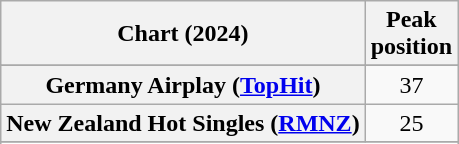<table class="wikitable sortable plainrowheaders" style="text-align:center">
<tr>
<th scope="col">Chart (2024)</th>
<th scope="col">Peak<br> position</th>
</tr>
<tr>
</tr>
<tr>
</tr>
<tr>
<th scope="row">Germany Airplay (<a href='#'>TopHit</a>)</th>
<td>37</td>
</tr>
<tr>
<th scope="row">New Zealand Hot Singles (<a href='#'>RMNZ</a>)</th>
<td>25</td>
</tr>
<tr>
</tr>
<tr>
</tr>
</table>
